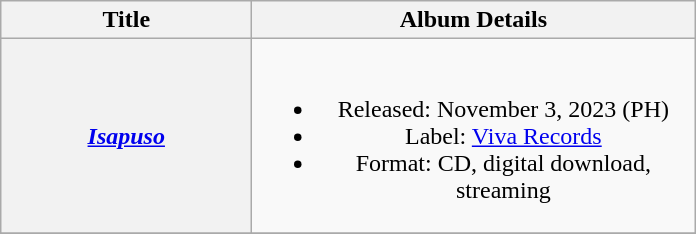<table class="wikitable plainrowheaders" style="text-align:center;">
<tr>
<th scope="col" style="width:10em;">Title</th>
<th scope="col" style="width:18em;">Album Details</th>
</tr>
<tr>
<th scope="row"><em><a href='#'>Isapuso</a></em></th>
<td><br><ul><li>Released: November 3, 2023 <span>(PH)</span></li><li>Label: <a href='#'>Viva Records</a></li><li>Format: CD, digital download, streaming</li></ul></td>
</tr>
<tr>
</tr>
</table>
